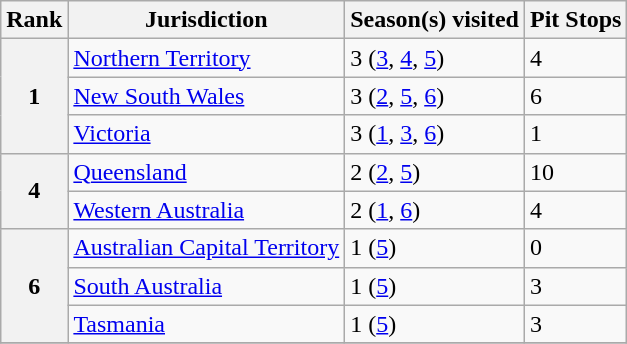<table class="wikitable">
<tr>
<th>Rank</th>
<th>Jurisdiction</th>
<th>Season(s) visited</th>
<th>Pit Stops</th>
</tr>
<tr>
<th rowspan=3 align="center">1</th>
<td><a href='#'>Northern Territory</a></td>
<td>3 (<a href='#'>3</a>, <a href='#'>4</a>, <a href='#'>5</a>)</td>
<td>4</td>
</tr>
<tr>
<td><a href='#'>New South Wales</a></td>
<td>3 (<a href='#'>2</a>, <a href='#'>5</a>, <a href='#'>6</a>)</td>
<td>6</td>
</tr>
<tr>
<td><a href='#'>Victoria</a></td>
<td>3 (<a href='#'>1</a>, <a href='#'>3</a>, <a href='#'>6</a>)</td>
<td>1</td>
</tr>
<tr>
<th rowspan=2 align="center">4</th>
<td><a href='#'>Queensland</a></td>
<td>2 (<a href='#'>2</a>, <a href='#'>5</a>)</td>
<td>10</td>
</tr>
<tr>
<td><a href='#'>Western Australia</a></td>
<td>2 (<a href='#'>1</a>, <a href='#'>6</a>)</td>
<td>4</td>
</tr>
<tr>
<th rowspan=3 align="center">6</th>
<td><a href='#'>Australian Capital Territory</a></td>
<td>1 (<a href='#'>5</a>)</td>
<td>0</td>
</tr>
<tr>
<td><a href='#'>South Australia</a></td>
<td>1 (<a href='#'>5</a>)</td>
<td>3</td>
</tr>
<tr>
<td><a href='#'>Tasmania</a></td>
<td>1 (<a href='#'>5</a>)</td>
<td>3</td>
</tr>
<tr>
</tr>
</table>
